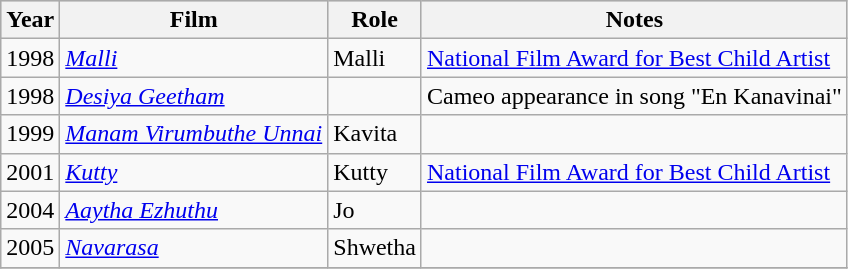<table class="wikitable">
<tr style="background:#ccc; text-align:center;">
<th>Year</th>
<th>Film</th>
<th>Role</th>
<th>Notes</th>
</tr>
<tr>
<td>1998</td>
<td><em><a href='#'>Malli</a></em></td>
<td>Malli</td>
<td><a href='#'>National Film Award for Best Child Artist</a></td>
</tr>
<tr>
<td>1998</td>
<td><em><a href='#'>Desiya Geetham</a></em></td>
<td></td>
<td>Cameo appearance in song "En Kanavinai"</td>
</tr>
<tr>
<td>1999</td>
<td><em><a href='#'>Manam Virumbuthe Unnai</a></em></td>
<td>Kavita</td>
<td></td>
</tr>
<tr>
<td>2001</td>
<td><em><a href='#'>Kutty</a></em></td>
<td>Kutty</td>
<td><a href='#'>National Film Award for Best Child Artist</a></td>
</tr>
<tr>
<td>2004</td>
<td><em><a href='#'>Aaytha Ezhuthu</a></em></td>
<td>Jo</td>
<td></td>
</tr>
<tr>
<td>2005</td>
<td><em><a href='#'>Navarasa</a></em></td>
<td>Shwetha</td>
<td></td>
</tr>
<tr>
</tr>
</table>
